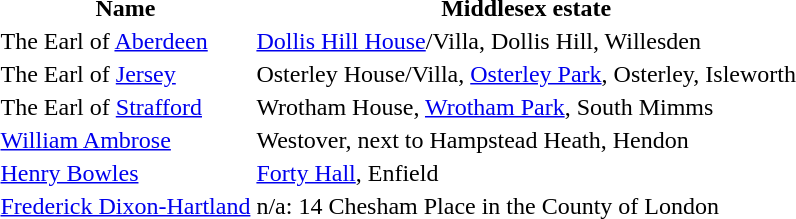<table>
<tr>
<th>Name</th>
<th>Middlesex estate</th>
</tr>
<tr>
<td>The Earl of <a href='#'>Aberdeen</a></td>
<td><a href='#'>Dollis Hill House</a>/Villa, Dollis Hill, Willesden</td>
</tr>
<tr>
<td>The Earl of <a href='#'>Jersey</a></td>
<td>Osterley House/Villa, <a href='#'>Osterley Park</a>, Osterley, Isleworth</td>
</tr>
<tr>
<td>The Earl of <a href='#'>Strafford</a></td>
<td>Wrotham House, <a href='#'>Wrotham Park</a>, South Mimms</td>
</tr>
<tr>
<td><a href='#'>William Ambrose</a></td>
<td>Westover, next to Hampstead Heath, Hendon</td>
</tr>
<tr>
<td><a href='#'>Henry Bowles</a></td>
<td><a href='#'>Forty Hall</a>, Enfield</td>
</tr>
<tr>
<td><a href='#'>Frederick Dixon-Hartland</a></td>
<td>n/a: 14 Chesham Place in the County of London</td>
</tr>
</table>
